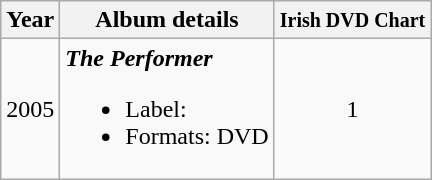<table class="wikitable" style="text-align:center;">
<tr>
<th>Year</th>
<th>Album details</th>
<th colspan="3"><small>Irish DVD Chart</small></th>
</tr>
<tr>
<td>2005</td>
<td align="left"><strong><em>The Performer</em></strong><br><ul><li>Label:</li><li>Formats: DVD</li></ul></td>
<td>1</td>
</tr>
</table>
